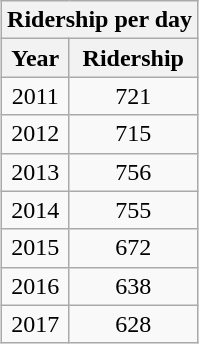<table class="wikitable" style="margin: 1em 0.2em; text-align: center;">
<tr>
<th colspan="2">Ridership per day </th>
</tr>
<tr>
<th>Year</th>
<th>Ridership</th>
</tr>
<tr>
<td>2011</td>
<td>721</td>
</tr>
<tr>
<td>2012</td>
<td>715</td>
</tr>
<tr>
<td>2013</td>
<td>756</td>
</tr>
<tr>
<td>2014</td>
<td>755</td>
</tr>
<tr>
<td>2015</td>
<td>672</td>
</tr>
<tr>
<td>2016</td>
<td>638</td>
</tr>
<tr>
<td>2017</td>
<td>628</td>
</tr>
</table>
